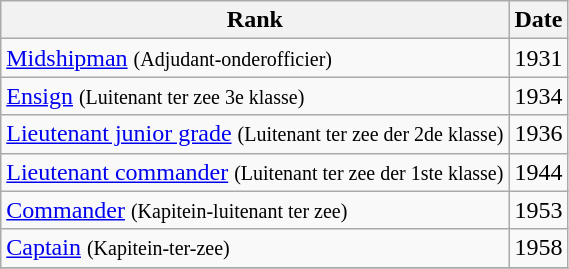<table class="wikitable">
<tr>
<th>Rank</th>
<th>Date</th>
</tr>
<tr>
<td> <a href='#'>Midshipman</a> <small>(Adjudant-onderofficier)</small></td>
<td>1931</td>
</tr>
<tr>
<td> <a href='#'>Ensign</a> <small>(Luitenant ter zee 3e klasse)</small></td>
<td>1934</td>
</tr>
<tr>
<td> <a href='#'>Lieutenant junior grade</a> <small>(Luitenant ter zee der 2de klasse)</small></td>
<td>1936</td>
</tr>
<tr>
<td> <a href='#'>Lieutenant commander</a> <small>(Luitenant ter zee der 1ste klasse)</small></td>
<td>1944</td>
</tr>
<tr>
<td> <a href='#'>Commander</a> <small>(Kapitein-luitenant ter zee)</small></td>
<td>1953</td>
</tr>
<tr>
<td> <a href='#'>Captain</a> <small>(Kapitein-ter-zee)</small></td>
<td>1958</td>
</tr>
<tr>
</tr>
</table>
